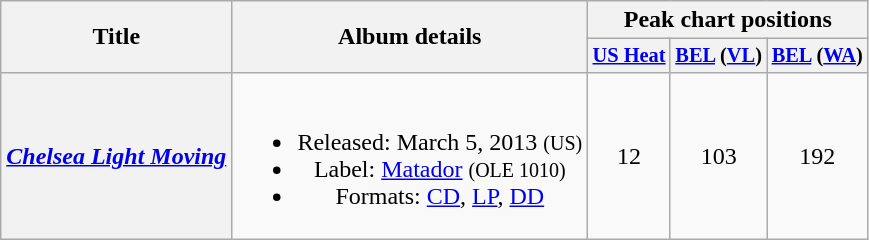<table class="wikitable plainrowheaders" style="text-align:center">
<tr>
<th scope="col" rowspan="2">Title</th>
<th scope="col" rowspan="2">Album details</th>
<th scope="col" colspan="3">Peak chart positions</th>
</tr>
<tr>
<th scope="col" style="font-size:85%"><a href='#'>US Heat</a><br></th>
<th scope="col" style="font-size:85%"><a href='#'>BEL</a> (<a href='#'>VL</a>)<br></th>
<th scope="col" style="font-size:85%"><a href='#'>BEL</a> (<a href='#'>WA</a>)<br></th>
</tr>
<tr>
<th scope="row"><em><a href='#'>Chelsea Light Moving</a></em></th>
<td><br><ul><li>Released: March 5, 2013 <small>(US)</small></li><li>Label: <a href='#'>Matador</a> <small>(OLE 1010)</small></li><li>Formats: <a href='#'>CD</a>, <a href='#'>LP</a>, <a href='#'>DD</a></li></ul></td>
<td>12</td>
<td>103</td>
<td>192</td>
</tr>
</table>
